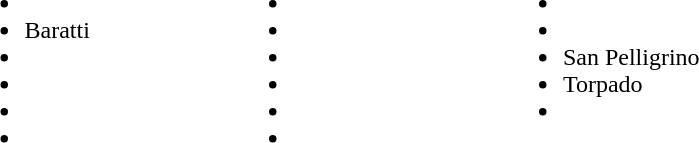<table>
<tr>
<td style="vertical-align:top; width:25%;"><br><ul><li></li><li>Baratti</li><li></li><li></li><li></li><li></li></ul></td>
<td style="vertical-align:top; width:25%;"><br><ul><li></li><li></li><li></li><li></li><li></li><li></li></ul></td>
<td style="vertical-align:top; width:25%;"><br><ul><li></li><li></li><li>San Pelligrino</li><li>Torpado</li><li></li></ul></td>
</tr>
</table>
